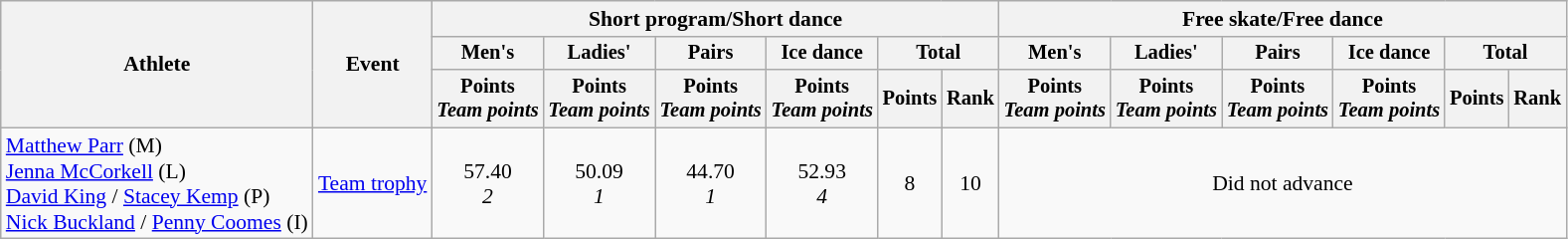<table class="wikitable" style="font-size:90%">
<tr>
<th rowspan=3>Athlete</th>
<th rowspan=3>Event</th>
<th colspan=6>Short program/Short dance</th>
<th colspan=6>Free skate/Free dance</th>
</tr>
<tr style="font-size:95%">
<th>Men's</th>
<th>Ladies'</th>
<th>Pairs</th>
<th>Ice dance</th>
<th colspan=2>Total</th>
<th>Men's</th>
<th>Ladies'</th>
<th>Pairs</th>
<th>Ice dance</th>
<th colspan=2>Total</th>
</tr>
<tr style="font-size:95%">
<th>Points<br><em>Team points</em></th>
<th>Points<br><em>Team points</em></th>
<th>Points<br><em>Team points</em></th>
<th>Points<br><em>Team points</em></th>
<th>Points</th>
<th>Rank</th>
<th>Points<br><em>Team points</em></th>
<th>Points<br><em>Team points</em></th>
<th>Points<br><em>Team points</em></th>
<th>Points<br><em>Team points</em></th>
<th>Points</th>
<th>Rank</th>
</tr>
<tr align=center>
<td align=left><a href='#'>Matthew Parr</a> (M)<br><a href='#'>Jenna McCorkell</a> (L)<br><a href='#'>David King</a> / <a href='#'>Stacey Kemp</a> (P)<br><a href='#'>Nick Buckland</a> / <a href='#'>Penny Coomes</a> (I)</td>
<td align=left><a href='#'>Team trophy</a></td>
<td>57.40<br><em>2</em></td>
<td>50.09<br><em>1</em></td>
<td>44.70<br><em>1</em></td>
<td>52.93<br><em>4</em></td>
<td>8</td>
<td>10</td>
<td colspan=6>Did not advance</td>
</tr>
</table>
